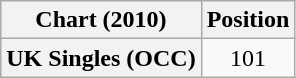<table class="wikitable plainrowheaders"style="text-align:center">
<tr>
<th>Chart (2010)</th>
<th>Position</th>
</tr>
<tr>
<th scope="row">UK Singles (OCC)</th>
<td>101</td>
</tr>
</table>
